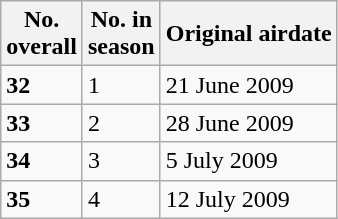<table class="wikitable sortable">
<tr>
<th>No.<br>overall</th>
<th>No. in<br>season</th>
<th>Original airdate</th>
</tr>
<tr>
<td><strong>32</strong></td>
<td>1</td>
<td>21 June 2009</td>
</tr>
<tr>
<td><strong>33</strong></td>
<td>2</td>
<td>28 June 2009</td>
</tr>
<tr>
<td><strong>34</strong></td>
<td>3</td>
<td>5 July 2009</td>
</tr>
<tr>
<td><strong>35</strong></td>
<td>4</td>
<td>12 July 2009</td>
</tr>
</table>
